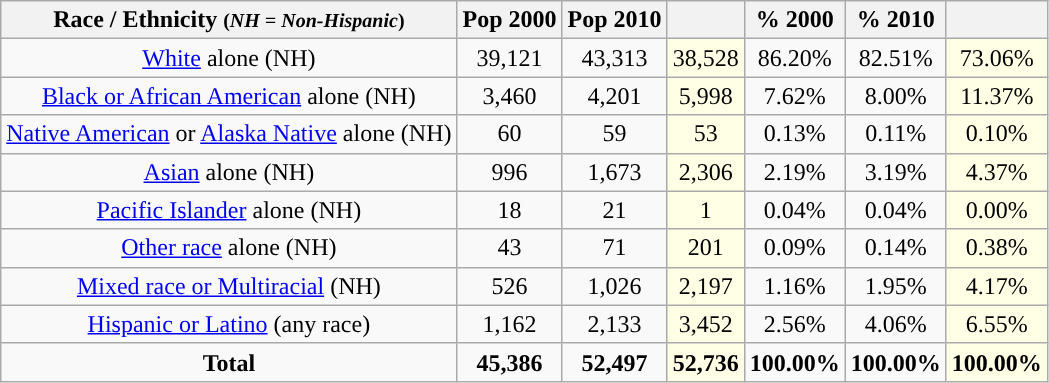<table class="wikitable" style="text-align:center;">
<tr>
<th>Race / Ethnicity <small>(<em>NH = Non-Hispanic</em>)</small></th>
<th>Pop 2000</th>
<th>Pop 2010</th>
<th></th>
<th>% 2000</th>
<th>% 2010</th>
<th></th>
</tr>
<tr>
<td><a href='#'>White</a> alone (NH)</td>
<td>39,121</td>
<td>43,313</td>
<td style='background: #ffffe6;'>38,528</td>
<td>86.20%</td>
<td>82.51%</td>
<td style='background: #ffffe6;'>73.06%</td>
</tr>
<tr>
<td><a href='#'>Black or African American</a> alone (NH)</td>
<td>3,460</td>
<td>4,201</td>
<td style='background: #ffffe6;'>5,998</td>
<td>7.62%</td>
<td>8.00%</td>
<td style='background: #ffffe6;'>11.37%</td>
</tr>
<tr>
<td><a href='#'>Native American</a> or <a href='#'>Alaska Native</a> alone (NH)</td>
<td>60</td>
<td>59</td>
<td style='background: #ffffe6;'>53</td>
<td>0.13%</td>
<td>0.11%</td>
<td style='background: #ffffe6;'>0.10%</td>
</tr>
<tr>
<td><a href='#'>Asian</a> alone (NH)</td>
<td>996</td>
<td>1,673</td>
<td style='background: #ffffe6;'>2,306</td>
<td>2.19%</td>
<td>3.19%</td>
<td style='background: #ffffe6;'>4.37%</td>
</tr>
<tr>
<td><a href='#'>Pacific Islander</a> alone (NH)</td>
<td>18</td>
<td>21</td>
<td style='background: #ffffe6;'>1</td>
<td>0.04%</td>
<td>0.04%</td>
<td style='background: #ffffe6;'>0.00%</td>
</tr>
<tr>
<td><a href='#'>Other race</a> alone (NH)</td>
<td>43</td>
<td>71</td>
<td style='background: #ffffe6;'>201</td>
<td>0.09%</td>
<td>0.14%</td>
<td style='background: #ffffe6;'>0.38%</td>
</tr>
<tr>
<td><a href='#'>Mixed race or Multiracial</a> (NH)</td>
<td>526</td>
<td>1,026</td>
<td style='background: #ffffe6;'>2,197</td>
<td>1.16%</td>
<td>1.95%</td>
<td style='background: #ffffe6;'>4.17%</td>
</tr>
<tr>
<td><a href='#'>Hispanic or Latino</a> (any race)</td>
<td>1,162</td>
<td>2,133</td>
<td style='background: #ffffe6;'>3,452</td>
<td>2.56%</td>
<td>4.06%</td>
<td style='background: #ffffe6;'>6.55%</td>
</tr>
<tr>
<td><strong>Total</strong></td>
<td><strong>45,386</strong></td>
<td><strong>52,497</strong></td>
<td style='background: #ffffe6;'><strong>52,736</strong></td>
<td><strong>100.00%</strong></td>
<td><strong>100.00%</strong></td>
<td style='background: #ffffe6;'><strong>100.00%</strong></td>
</tr>
</table>
